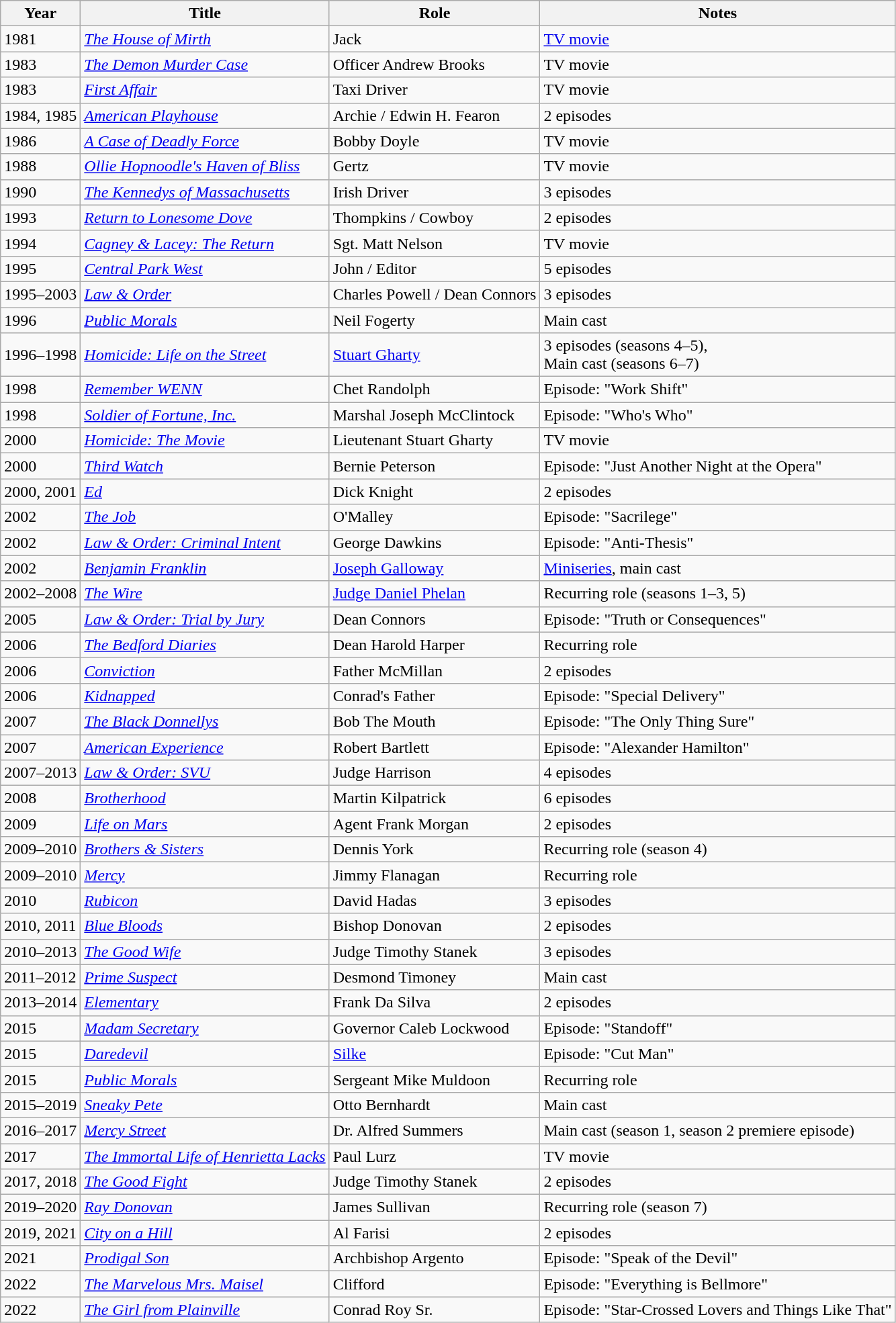<table class="wikitable sortable">
<tr>
<th>Year</th>
<th>Title</th>
<th>Role</th>
<th>Notes</th>
</tr>
<tr>
<td>1981</td>
<td><a href='#'><em>The House of Mirth</em></a></td>
<td>Jack</td>
<td><a href='#'>TV movie</a></td>
</tr>
<tr>
<td>1983</td>
<td><em><a href='#'>The Demon Murder Case</a></em></td>
<td>Officer Andrew Brooks</td>
<td>TV movie</td>
</tr>
<tr>
<td>1983</td>
<td><a href='#'><em>First Affair</em></a></td>
<td>Taxi Driver</td>
<td>TV movie</td>
</tr>
<tr>
<td>1984, 1985</td>
<td><em><a href='#'>American Playhouse</a></em></td>
<td>Archie / Edwin H. Fearon</td>
<td>2 episodes</td>
</tr>
<tr>
<td>1986</td>
<td><em><a href='#'>A Case of Deadly Force</a></em></td>
<td>Bobby Doyle</td>
<td>TV movie</td>
</tr>
<tr>
<td>1988</td>
<td><em><a href='#'>Ollie Hopnoodle's Haven of Bliss</a></em></td>
<td>Gertz</td>
<td>TV movie</td>
</tr>
<tr>
<td>1990</td>
<td><em><a href='#'>The Kennedys of Massachusetts</a></em></td>
<td>Irish Driver</td>
<td>3 episodes</td>
</tr>
<tr>
<td>1993</td>
<td><em><a href='#'>Return to Lonesome Dove</a></em></td>
<td>Thompkins / Cowboy</td>
<td>2 episodes</td>
</tr>
<tr>
<td>1994</td>
<td><em><a href='#'>Cagney & Lacey: The Return</a></em></td>
<td>Sgt. Matt Nelson</td>
<td>TV movie</td>
</tr>
<tr>
<td>1995</td>
<td><a href='#'><em>Central Park West</em></a></td>
<td>John / Editor</td>
<td>5 episodes</td>
</tr>
<tr>
<td>1995–2003</td>
<td><em><a href='#'>Law & Order</a></em></td>
<td>Charles Powell / Dean Connors</td>
<td>3 episodes</td>
</tr>
<tr>
<td>1996</td>
<td><a href='#'><em>Public Morals</em></a></td>
<td>Neil Fogerty</td>
<td>Main cast</td>
</tr>
<tr>
<td>1996–1998</td>
<td><em><a href='#'>Homicide: Life on the Street</a></em></td>
<td><a href='#'>Stuart Gharty</a></td>
<td>3 episodes (seasons 4–5),<br>Main cast (seasons 6–7)</td>
</tr>
<tr>
<td>1998</td>
<td><em><a href='#'>Remember WENN</a></em></td>
<td>Chet Randolph</td>
<td>Episode: "Work Shift"</td>
</tr>
<tr>
<td>1998</td>
<td><em><a href='#'>Soldier of Fortune, Inc.</a></em></td>
<td>Marshal Joseph McClintock</td>
<td>Episode: "Who's Who"</td>
</tr>
<tr>
<td>2000</td>
<td><em><a href='#'>Homicide: The Movie</a></em></td>
<td>Lieutenant Stuart Gharty</td>
<td>TV movie</td>
</tr>
<tr>
<td>2000</td>
<td><em><a href='#'>Third Watch</a></em></td>
<td>Bernie Peterson</td>
<td>Episode: "Just Another Night at the Opera"</td>
</tr>
<tr>
<td>2000, 2001</td>
<td><a href='#'><em>Ed</em></a></td>
<td>Dick Knight</td>
<td>2 episodes</td>
</tr>
<tr>
<td>2002</td>
<td><a href='#'><em>The Job</em></a></td>
<td>O'Malley</td>
<td>Episode: "Sacrilege"</td>
</tr>
<tr>
<td>2002</td>
<td><em><a href='#'>Law & Order: Criminal Intent</a></em></td>
<td>George Dawkins</td>
<td>Episode: "Anti-Thesis"</td>
</tr>
<tr>
<td>2002</td>
<td><a href='#'><em>Benjamin Franklin</em></a></td>
<td><a href='#'>Joseph Galloway</a></td>
<td><a href='#'>Miniseries</a>, main cast</td>
</tr>
<tr>
<td>2002–2008</td>
<td><em><a href='#'>The Wire</a></em></td>
<td><a href='#'>Judge Daniel Phelan</a></td>
<td>Recurring role (seasons 1–3, 5)</td>
</tr>
<tr>
<td>2005</td>
<td><em><a href='#'>Law & Order: Trial by Jury</a></em></td>
<td>Dean Connors</td>
<td>Episode: "Truth or Consequences"</td>
</tr>
<tr>
<td>2006</td>
<td><em><a href='#'>The Bedford Diaries</a></em></td>
<td>Dean Harold Harper</td>
<td>Recurring role</td>
</tr>
<tr>
<td>2006</td>
<td><a href='#'><em>Conviction</em></a></td>
<td>Father McMillan</td>
<td>2 episodes</td>
</tr>
<tr>
<td>2006</td>
<td><a href='#'><em>Kidnapped</em></a></td>
<td>Conrad's Father</td>
<td>Episode: "Special Delivery"</td>
</tr>
<tr>
<td>2007</td>
<td><em><a href='#'>The Black Donnellys</a></em></td>
<td>Bob The Mouth</td>
<td>Episode: "The Only Thing Sure"</td>
</tr>
<tr>
<td>2007</td>
<td><em><a href='#'>American Experience</a></em></td>
<td>Robert Bartlett</td>
<td>Episode: "Alexander Hamilton"</td>
</tr>
<tr>
<td>2007–2013</td>
<td><a href='#'><em>Law & Order: SVU</em></a></td>
<td>Judge Harrison</td>
<td>4 episodes</td>
</tr>
<tr>
<td>2008</td>
<td><a href='#'><em>Brotherhood</em></a></td>
<td>Martin Kilpatrick</td>
<td>6 episodes</td>
</tr>
<tr>
<td>2009</td>
<td><a href='#'><em>Life on Mars</em></a></td>
<td>Agent Frank Morgan</td>
<td>2 episodes</td>
</tr>
<tr>
<td>2009–2010</td>
<td><a href='#'><em>Brothers & Sisters</em></a></td>
<td>Dennis York</td>
<td>Recurring role (season 4)</td>
</tr>
<tr>
<td>2009–2010</td>
<td><a href='#'><em>Mercy</em></a></td>
<td>Jimmy Flanagan</td>
<td>Recurring role</td>
</tr>
<tr>
<td>2010</td>
<td><a href='#'><em>Rubicon</em></a></td>
<td>David Hadas</td>
<td>3 episodes</td>
</tr>
<tr>
<td>2010, 2011</td>
<td><a href='#'><em>Blue Bloods</em></a></td>
<td>Bishop Donovan</td>
<td>2 episodes</td>
</tr>
<tr>
<td>2010–2013</td>
<td><em><a href='#'>The Good Wife</a></em></td>
<td>Judge Timothy Stanek</td>
<td>3 episodes</td>
</tr>
<tr>
<td>2011–2012</td>
<td><a href='#'><em>Prime Suspect</em></a></td>
<td>Desmond Timoney</td>
<td>Main cast</td>
</tr>
<tr>
<td>2013–2014</td>
<td><a href='#'><em>Elementary</em></a></td>
<td>Frank Da Silva</td>
<td>2 episodes</td>
</tr>
<tr>
<td>2015</td>
<td><a href='#'><em>Madam Secretary</em></a></td>
<td>Governor Caleb Lockwood</td>
<td>Episode: "Standoff"</td>
</tr>
<tr>
<td>2015</td>
<td><a href='#'><em>Daredevil</em></a></td>
<td><a href='#'>Silke</a></td>
<td>Episode: "Cut Man"</td>
</tr>
<tr>
<td>2015</td>
<td><a href='#'><em>Public Morals</em></a></td>
<td>Sergeant Mike Muldoon</td>
<td>Recurring role</td>
</tr>
<tr>
<td>2015–2019</td>
<td><em><a href='#'>Sneaky Pete</a></em></td>
<td>Otto Bernhardt</td>
<td>Main cast</td>
</tr>
<tr>
<td>2016–2017</td>
<td><a href='#'><em>Mercy Street</em></a></td>
<td>Dr. Alfred Summers</td>
<td>Main cast (season 1, season 2 premiere episode)</td>
</tr>
<tr>
<td>2017</td>
<td><a href='#'><em>The Immortal Life of Henrietta Lacks</em></a></td>
<td>Paul Lurz</td>
<td>TV movie</td>
</tr>
<tr>
<td>2017, 2018</td>
<td><em><a href='#'>The Good Fight</a></em></td>
<td>Judge Timothy Stanek</td>
<td>2 episodes</td>
</tr>
<tr>
<td>2019–2020</td>
<td><em><a href='#'>Ray Donovan</a></em></td>
<td>James Sullivan</td>
<td>Recurring role (season 7)</td>
</tr>
<tr>
<td>2019, 2021</td>
<td><a href='#'><em>City on a Hill</em></a></td>
<td>Al Farisi</td>
<td>2 episodes</td>
</tr>
<tr>
<td>2021</td>
<td><a href='#'><em>Prodigal Son</em></a></td>
<td>Archbishop Argento</td>
<td>Episode: "Speak of the Devil"</td>
</tr>
<tr>
<td>2022</td>
<td><em><a href='#'>The Marvelous Mrs. Maisel</a></em></td>
<td>Clifford</td>
<td>Episode: "Everything is Bellmore"</td>
</tr>
<tr>
<td>2022</td>
<td><em><a href='#'>The Girl from Plainville</a></em></td>
<td>Conrad Roy Sr.</td>
<td>Episode: "Star-Crossed Lovers and Things Like That"</td>
</tr>
</table>
